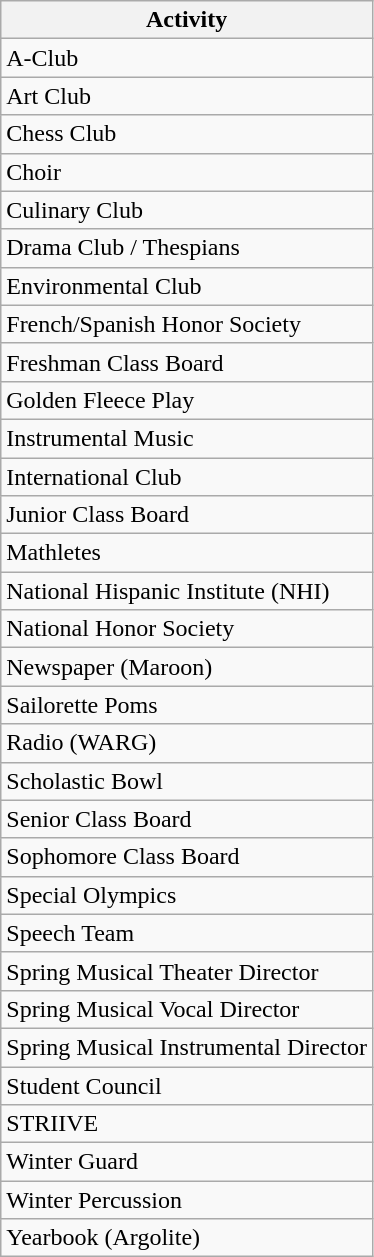<table class="wikitable">
<tr>
<th>Activity</th>
</tr>
<tr>
<td>A-Club</td>
</tr>
<tr>
<td>Art Club</td>
</tr>
<tr>
<td>Chess Club</td>
</tr>
<tr>
<td>Choir</td>
</tr>
<tr>
<td>Culinary Club</td>
</tr>
<tr>
<td>Drama Club / Thespians</td>
</tr>
<tr>
<td>Environmental Club</td>
</tr>
<tr>
<td>French/Spanish Honor Society</td>
</tr>
<tr>
<td>Freshman Class Board</td>
</tr>
<tr>
<td>Golden Fleece Play</td>
</tr>
<tr>
<td>Instrumental Music</td>
</tr>
<tr>
<td>International Club</td>
</tr>
<tr>
<td>Junior Class Board</td>
</tr>
<tr>
<td>Mathletes</td>
</tr>
<tr>
<td>National Hispanic Institute (NHI)</td>
</tr>
<tr>
<td>National Honor Society</td>
</tr>
<tr>
<td>Newspaper (Maroon)</td>
</tr>
<tr>
<td>Sailorette Poms</td>
</tr>
<tr>
<td>Radio (WARG)</td>
</tr>
<tr>
<td>Scholastic Bowl</td>
</tr>
<tr>
<td>Senior Class Board</td>
</tr>
<tr>
<td>Sophomore Class Board</td>
</tr>
<tr>
<td>Special Olympics</td>
</tr>
<tr>
<td>Speech Team</td>
</tr>
<tr>
<td>Spring Musical Theater Director</td>
</tr>
<tr>
<td>Spring Musical Vocal Director</td>
</tr>
<tr>
<td>Spring Musical Instrumental Director</td>
</tr>
<tr>
<td>Student Council</td>
</tr>
<tr>
<td>STRIIVE</td>
</tr>
<tr>
<td>Winter Guard</td>
</tr>
<tr>
<td>Winter Percussion</td>
</tr>
<tr>
<td>Yearbook (Argolite)</td>
</tr>
</table>
